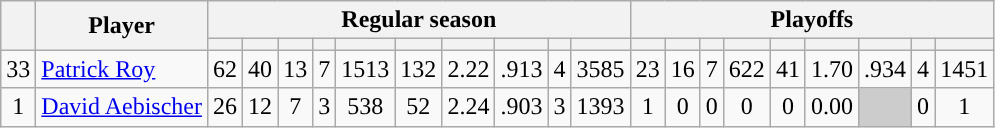<table class="wikitable plainrowheaders" style="text-align:center;">
<tr>
<th scope="col" rowspan="2"></th>
<th scope="col" rowspan="2">Player</th>
<th scope=colgroup colspan=10>Regular season</th>
<th scope=colgroup colspan=9>Playoffs</th>
</tr>
<tr>
<th scope="col"></th>
<th scope="col"></th>
<th scope="col"></th>
<th scope="col"></th>
<th scope="col"></th>
<th scope="col"></th>
<th scope="col"></th>
<th scope="col"></th>
<th scope="col"></th>
<th scope="col"></th>
<th scope="col"></th>
<th scope="col"></th>
<th scope="col"></th>
<th scope="col"></th>
<th scope="col"></th>
<th scope="col"></th>
<th scope="col"></th>
<th scope="col"></th>
<th scope="col"></th>
</tr>
<tr>
<td scope="row">33</td>
<td align="left"><a href='#'>Patrick Roy</a></td>
<td>62</td>
<td>40</td>
<td>13</td>
<td>7</td>
<td>1513</td>
<td>132</td>
<td>2.22</td>
<td>.913</td>
<td>4</td>
<td>3585</td>
<td>23</td>
<td>16</td>
<td>7</td>
<td>622</td>
<td>41</td>
<td>1.70</td>
<td>.934</td>
<td>4</td>
<td>1451</td>
</tr>
<tr>
<td scope="row">1</td>
<td align="left"><a href='#'>David Aebischer</a></td>
<td>26</td>
<td>12</td>
<td>7</td>
<td>3</td>
<td>538</td>
<td>52</td>
<td>2.24</td>
<td>.903</td>
<td>3</td>
<td>1393</td>
<td>1</td>
<td>0</td>
<td>0</td>
<td>0</td>
<td>0</td>
<td>0.00</td>
<td style="background:#ccc"></td>
<td>0</td>
<td>1</td>
</tr>
</table>
